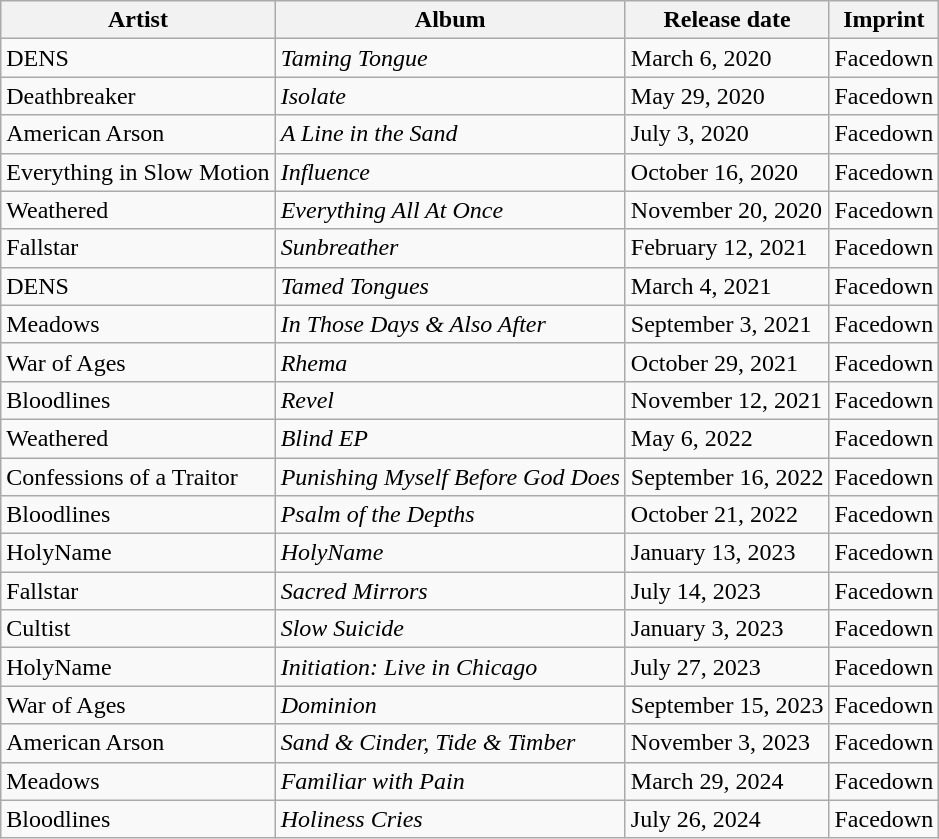<table class="wikitable sortable">
<tr>
<th scope="col">Artist</th>
<th scope="col">Album</th>
<th scope="col"  style=white-space:nowrap>Release date</th>
<th scope="col" class="unsortable">Imprint</th>
</tr>
<tr>
<td>DENS</td>
<td><em>Taming Tongue</em></td>
<td>March 6, 2020</td>
<td>Facedown</td>
</tr>
<tr>
<td>Deathbreaker</td>
<td><em>Isolate</em></td>
<td>May 29, 2020</td>
<td>Facedown</td>
</tr>
<tr>
<td>American Arson</td>
<td><em>A Line in the Sand</em></td>
<td>July 3, 2020</td>
<td>Facedown</td>
</tr>
<tr>
<td>Everything in Slow Motion</td>
<td><em>Influence</em></td>
<td>October 16, 2020</td>
<td>Facedown</td>
</tr>
<tr>
<td>Weathered</td>
<td><em>Everything All At Once</em></td>
<td>November 20, 2020</td>
<td>Facedown</td>
</tr>
<tr>
<td>Fallstar</td>
<td><em>Sunbreather</em></td>
<td>February 12, 2021</td>
<td>Facedown</td>
</tr>
<tr>
<td>DENS</td>
<td><em>Tamed Tongues</em></td>
<td>March 4, 2021</td>
<td>Facedown</td>
</tr>
<tr>
<td>Meadows</td>
<td><em>In Those Days & Also After</em></td>
<td>September 3, 2021</td>
<td>Facedown</td>
</tr>
<tr>
<td>War of Ages</td>
<td><em>Rhema</em></td>
<td>October 29, 2021</td>
<td>Facedown</td>
</tr>
<tr>
<td>Bloodlines</td>
<td><em>Revel</em></td>
<td>November 12, 2021</td>
<td>Facedown</td>
</tr>
<tr>
<td>Weathered</td>
<td><em>Blind EP</em></td>
<td>May 6, 2022</td>
<td>Facedown</td>
</tr>
<tr>
<td>Confessions of a Traitor</td>
<td><em>Punishing Myself Before God Does</em></td>
<td>September 16, 2022</td>
<td>Facedown</td>
</tr>
<tr>
<td>Bloodlines</td>
<td><em>Psalm of the Depths</em></td>
<td>October 21, 2022</td>
<td>Facedown</td>
</tr>
<tr>
<td>HolyName</td>
<td><em>HolyName</em></td>
<td>January 13, 2023</td>
<td>Facedown</td>
</tr>
<tr>
<td>Fallstar</td>
<td><em>Sacred Mirrors</em></td>
<td>July 14, 2023</td>
<td>Facedown</td>
</tr>
<tr>
<td>Cultist</td>
<td><em>Slow Suicide</em></td>
<td>January 3, 2023</td>
<td>Facedown</td>
</tr>
<tr>
<td>HolyName</td>
<td><em>Initiation: Live in Chicago</em></td>
<td>July 27, 2023</td>
<td>Facedown</td>
</tr>
<tr>
<td>War of Ages</td>
<td><em>Dominion</em></td>
<td>September 15, 2023</td>
<td>Facedown</td>
</tr>
<tr>
<td>American Arson</td>
<td><em>Sand & Cinder, Tide & Timber</em></td>
<td>November 3, 2023</td>
<td>Facedown</td>
</tr>
<tr>
<td>Meadows</td>
<td><em>Familiar with Pain</em></td>
<td>March 29, 2024</td>
<td>Facedown</td>
</tr>
<tr>
<td>Bloodlines</td>
<td><em>Holiness Cries</em></td>
<td>July 26, 2024</td>
<td>Facedown</td>
</tr>
</table>
